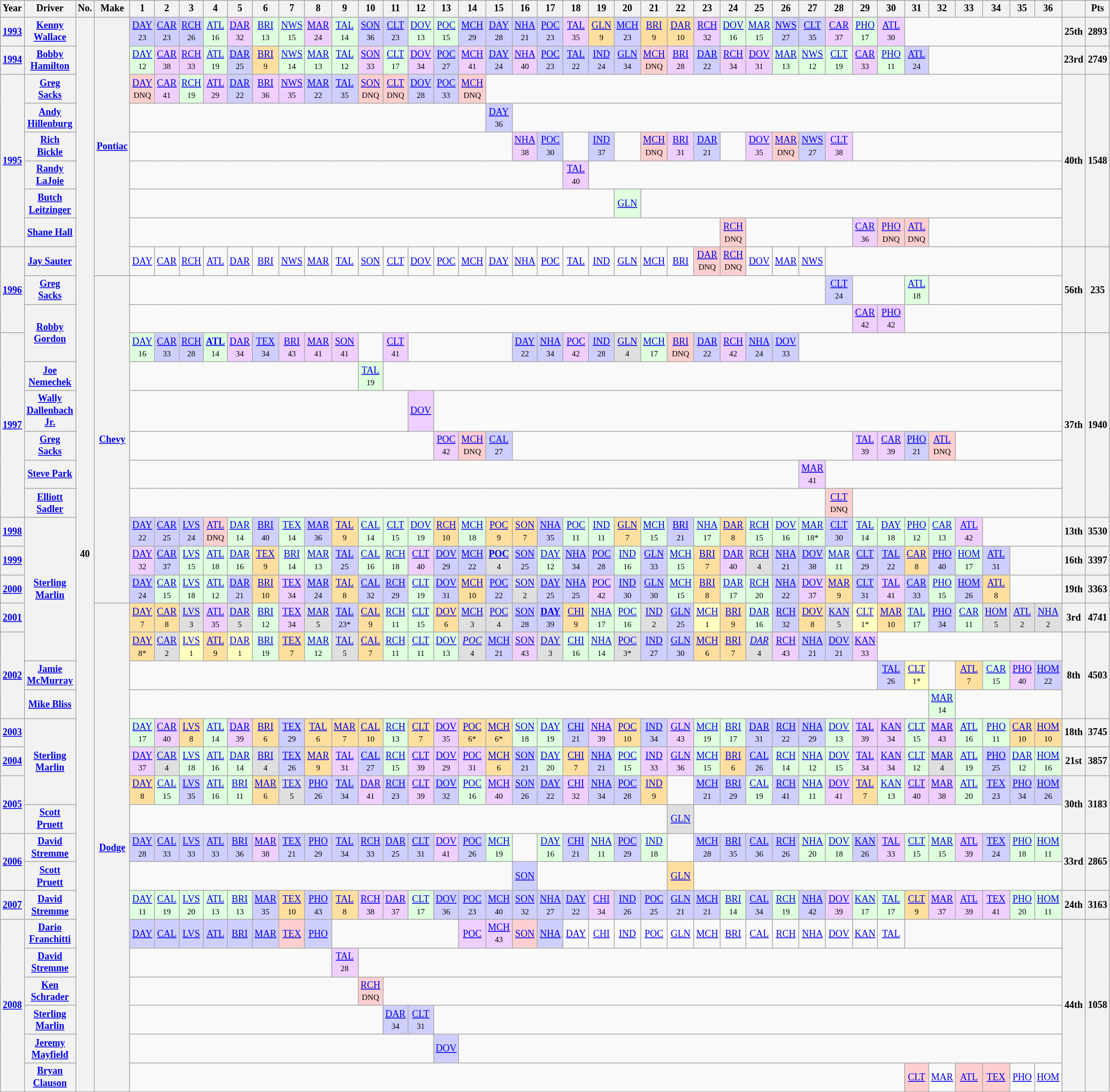<table class="wikitable" style="text-align:center; font-size:75%">
<tr>
<th>Year</th>
<th>Driver</th>
<th>No.</th>
<th>Make</th>
<th>1</th>
<th>2</th>
<th>3</th>
<th>4</th>
<th>5</th>
<th>6</th>
<th>7</th>
<th>8</th>
<th>9</th>
<th>10</th>
<th>11</th>
<th>12</th>
<th>13</th>
<th>14</th>
<th>15</th>
<th>16</th>
<th>17</th>
<th>18</th>
<th>19</th>
<th>20</th>
<th>21</th>
<th>22</th>
<th>23</th>
<th>24</th>
<th>25</th>
<th>26</th>
<th>27</th>
<th>28</th>
<th>29</th>
<th>30</th>
<th>31</th>
<th>32</th>
<th>33</th>
<th>34</th>
<th>35</th>
<th>36</th>
<th></th>
<th>Pts</th>
</tr>
<tr>
<th><a href='#'>1993</a></th>
<th><a href='#'>Kenny Wallace</a></th>
<th rowspan=37>40</th>
<th rowspan=9><a href='#'>Pontiac</a></th>
<td style="background:#CFCFFF;"><a href='#'>DAY</a><br><small>23</small></td>
<td style="background:#CFCFFF;"><a href='#'>CAR</a><br><small>23</small></td>
<td style="background:#CFCFFF;"><a href='#'>RCH</a><br><small>26</small></td>
<td style="background:#DFFFDF;"><a href='#'>ATL</a><br><small>16</small></td>
<td style="background:#EFCFFF;"><a href='#'>DAR</a><br><small>32</small></td>
<td style="background:#DFFFDF;"><a href='#'>BRI</a><br><small>13</small></td>
<td style="background:#DFFFDF;"><a href='#'>NWS</a><br><small>15</small></td>
<td style="background:#EFCFFF;"><a href='#'>MAR</a><br><small>24</small></td>
<td style="background:#DFFFDF;"><a href='#'>TAL</a><br><small>14</small></td>
<td style="background:#CFCFFF;"><a href='#'>SON</a><br><small>36</small></td>
<td style="background:#CFCFFF;"><a href='#'>CLT</a><br><small>23</small></td>
<td style="background:#DFFFDF;"><a href='#'>DOV</a><br><small>13</small></td>
<td style="background:#DFFFDF;"><a href='#'>POC</a><br><small>15</small></td>
<td style="background:#CFCFFF;"><a href='#'>MCH</a><br><small>29</small></td>
<td style="background:#CFCFFF;"><a href='#'>DAY</a><br><small>28</small></td>
<td style="background:#CFCFFF;"><a href='#'>NHA</a><br><small>21</small></td>
<td style="background:#CFCFFF;"><a href='#'>POC</a><br><small>23</small></td>
<td style="background:#EFCFFF;"><a href='#'>TAL</a><br><small>35</small></td>
<td style="background:#FFDF9F;"><a href='#'>GLN</a><br><small>9</small></td>
<td style="background:#CFCFFF;"><a href='#'>MCH</a><br><small>23</small></td>
<td style="background:#FFDF9F;"><a href='#'>BRI</a><br><small>9</small></td>
<td style="background:#FFDF9F;"><a href='#'>DAR</a><br><small>10</small></td>
<td style="background:#EFCFFF;"><a href='#'>RCH</a><br><small>32</small></td>
<td style="background:#DFFFDF;"><a href='#'>DOV</a><br><small>16</small></td>
<td style="background:#DFFFDF;"><a href='#'>MAR</a><br><small>15</small></td>
<td style="background:#CFCFFF;"><a href='#'>NWS</a><br><small>27</small></td>
<td style="background:#CFCFFF;"><a href='#'>CLT</a><br><small>35</small></td>
<td style="background:#EFCFFF;"><a href='#'>CAR</a><br><small>37</small></td>
<td style="background:#DFFFDF;"><a href='#'>PHO</a><br><small>17</small></td>
<td style="background:#EFCFFF;"><a href='#'>ATL</a><br><small>30</small></td>
<td colspan=6></td>
<th>25th</th>
<th>2893</th>
</tr>
<tr>
<th><a href='#'>1994</a></th>
<th><a href='#'>Bobby Hamilton</a></th>
<td style="background:#DFFFDF;"><a href='#'>DAY</a><br><small>12</small></td>
<td style="background:#EFCFFF;"><a href='#'>CAR</a><br><small>38</small></td>
<td style="background:#EFCFFF;"><a href='#'>RCH</a><br><small>33</small></td>
<td style="background:#DFFFDF;"><a href='#'>ATL</a><br><small>19</small></td>
<td style="background:#CFCFFF;"><a href='#'>DAR</a><br><small>25</small></td>
<td style="background:#FFDF9F;"><a href='#'>BRI</a><br><small>9</small></td>
<td style="background:#DFFFDF;"><a href='#'>NWS</a><br><small>14</small></td>
<td style="background:#DFFFDF;"><a href='#'>MAR</a><br><small>13</small></td>
<td style="background:#DFFFDF;"><a href='#'>TAL</a><br><small>12</small></td>
<td style="background:#EFCFFF;"><a href='#'>SON</a><br><small>33</small></td>
<td style="background:#DFFFDF;"><a href='#'>CLT</a><br><small>17</small></td>
<td style="background:#EFCFFF;"><a href='#'>DOV</a><br><small>34</small></td>
<td style="background:#CFCFFF;"><a href='#'>POC</a><br><small>27</small></td>
<td style="background:#EFCFFF;"><a href='#'>MCH</a><br><small>41</small></td>
<td style="background:#CFCFFF;"><a href='#'>DAY</a><br><small>24</small></td>
<td style="background:#EFCFFF;"><a href='#'>NHA</a><br><small>40</small></td>
<td style="background:#CFCFFF;"><a href='#'>POC</a><br><small>23</small></td>
<td style="background:#CFCFFF;"><a href='#'>TAL</a><br><small>22</small></td>
<td style="background:#CFCFFF;"><a href='#'>IND</a><br><small>24</small></td>
<td style="background:#CFCFFF;"><a href='#'>GLN</a><br><small>34</small></td>
<td style="background:#FFCFCF;"><a href='#'>MCH</a><br><small>DNQ</small></td>
<td style="background:#EFCFFF;"><a href='#'>BRI</a><br><small>28</small></td>
<td style="background:#CFCFFF;"><a href='#'>DAR</a><br><small>22</small></td>
<td style="background:#EFCFFF;"><a href='#'>RCH</a><br><small>34</small></td>
<td style="background:#EFCFFF;"><a href='#'>DOV</a><br><small>31</small></td>
<td style="background:#DFFFDF;"><a href='#'>MAR</a><br><small>13</small></td>
<td style="background:#DFFFDF;"><a href='#'>NWS</a><br><small>12</small></td>
<td style="background:#DFFFDF;"><a href='#'>CLT</a><br><small>19</small></td>
<td style="background:#EFCFFF;"><a href='#'>CAR</a><br><small>33</small></td>
<td style="background:#DFFFDF;"><a href='#'>PHO</a><br><small>11</small></td>
<td style="background:#CFCFFF;"><a href='#'>ATL</a><br><small>24</small></td>
<td colspan=5></td>
<th>23rd</th>
<th>2749</th>
</tr>
<tr>
<th rowspan=6><a href='#'>1995</a></th>
<th><a href='#'>Greg Sacks</a></th>
<td style="background:#FFCFCF;"><a href='#'>DAY</a><br><small>DNQ</small></td>
<td style="background:#EFCFFF;"><a href='#'>CAR</a><br><small>41</small></td>
<td style="background:#DFFFDF;"><a href='#'>RCH</a><br><small>19</small></td>
<td style="background:#EFCFFF;"><a href='#'>ATL</a><br><small>29</small></td>
<td style="background:#CFCFFF;"><a href='#'>DAR</a><br><small>22</small></td>
<td style="background:#EFCFFF;"><a href='#'>BRI</a><br><small>36</small></td>
<td style="background:#EFCFFF;"><a href='#'>NWS</a><br><small>35</small></td>
<td style="background:#CFCFFF;"><a href='#'>MAR</a><br><small>22</small></td>
<td style="background:#CFCFFF;"><a href='#'>TAL</a><br><small>35</small></td>
<td style="background:#FFCFCF;"><a href='#'>SON</a><br><small>DNQ</small></td>
<td style="background:#FFCFCF;"><a href='#'>CLT</a><br><small>DNQ</small></td>
<td style="background:#CFCFFF;"><a href='#'>DOV</a><br><small>28</small></td>
<td style="background:#CFCFFF;"><a href='#'>POC</a><br><small>33</small></td>
<td style="background:#FFCFCF;"><a href='#'>MCH</a><br><small>DNQ</small></td>
<td colspan=22></td>
<th rowspan=6>40th</th>
<th rowspan=6>1548</th>
</tr>
<tr>
<th><a href='#'>Andy Hillenburg</a></th>
<td colspan=14></td>
<td style="background:#CFCFFF;"><a href='#'>DAY</a><br><small>36</small></td>
<td colspan=21></td>
</tr>
<tr>
<th><a href='#'>Rich Bickle</a></th>
<td colspan=15></td>
<td style="background:#EFCFFF;"><a href='#'>NHA</a><br><small>38</small></td>
<td style="background:#CFCFFF;"><a href='#'>POC</a><br><small>30</small></td>
<td></td>
<td style="background:#CFCFFF;"><a href='#'>IND</a><br><small>37</small></td>
<td></td>
<td style="background:#FFCFCF;"><a href='#'>MCH</a><br><small>DNQ</small></td>
<td style="background:#EFCFFF;"><a href='#'>BRI</a><br><small>31</small></td>
<td style="background:#CFCFFF;"><a href='#'>DAR</a><br><small>21</small></td>
<td></td>
<td style="background:#EFCFFF;"><a href='#'>DOV</a><br><small>35</small></td>
<td style="background:#FFCFCF;"><a href='#'>MAR</a><br><small>DNQ</small></td>
<td style="background:#CFCFFF;"><a href='#'>NWS</a><br><small>27</small></td>
<td style="background:#EFCFFF;"><a href='#'>CLT</a><br><small>38</small></td>
<td colspan=8></td>
</tr>
<tr>
<th><a href='#'>Randy LaJoie</a></th>
<td colspan=17></td>
<td style="background:#EFCFFF;"><a href='#'>TAL</a><br><small>40</small></td>
<td colspan=18></td>
</tr>
<tr>
<th><a href='#'>Butch Leitzinger</a></th>
<td colspan=19></td>
<td style="background:#DFFFDF;"><a href='#'>GLN</a><br></td>
<td colspan=16></td>
</tr>
<tr>
<th><a href='#'>Shane Hall</a></th>
<td colspan=23></td>
<td style="background:#FFCFCF;"><a href='#'>RCH</a><br><small>DNQ</small></td>
<td colspan=4></td>
<td style="background:#EFCFFF;"><a href='#'>CAR</a><br><small>36</small></td>
<td style="background:#FFCFCF;"><a href='#'>PHO</a><br><small>DNQ</small></td>
<td style="background:#FFCFCF;"><a href='#'>ATL</a><br><small>DNQ</small></td>
<td colspan=5></td>
</tr>
<tr>
<th rowspan=3><a href='#'>1996</a></th>
<th><a href='#'>Jay Sauter</a></th>
<td><a href='#'>DAY</a></td>
<td><a href='#'>CAR</a></td>
<td><a href='#'>RCH</a></td>
<td><a href='#'>ATL</a></td>
<td><a href='#'>DAR</a></td>
<td><a href='#'>BRI</a></td>
<td><a href='#'>NWS</a></td>
<td><a href='#'>MAR</a></td>
<td><a href='#'>TAL</a></td>
<td><a href='#'>SON</a></td>
<td><a href='#'>CLT</a></td>
<td><a href='#'>DOV</a></td>
<td><a href='#'>POC</a></td>
<td><a href='#'>MCH</a></td>
<td><a href='#'>DAY</a></td>
<td><a href='#'>NHA</a></td>
<td><a href='#'>POC</a></td>
<td><a href='#'>TAL</a></td>
<td><a href='#'>IND</a></td>
<td><a href='#'>GLN</a></td>
<td><a href='#'>MCH</a></td>
<td><a href='#'>BRI</a></td>
<td style="background:#FFCFCF;"><a href='#'>DAR</a><br><small>DNQ</small></td>
<td style="background:#FFCFCF;"><a href='#'>RCH</a><br><small>DNQ</small></td>
<td><a href='#'>DOV</a></td>
<td><a href='#'>MAR</a></td>
<td><a href='#'>NWS</a></td>
<td colspan=9></td>
<th rowspan=3>56th</th>
<th rowspan=3>235</th>
</tr>
<tr>
<th><a href='#'>Greg Sacks</a></th>
<th rowspan=11><a href='#'>Chevy</a></th>
<td colspan=27></td>
<td style="background:#CFCFFF;"><a href='#'>CLT</a><br><small>24</small></td>
<td colspan=2></td>
<td style="background:#DFFFDF;"><a href='#'>ATL</a><br><small>18</small></td>
<td colspan=5></td>
</tr>
<tr>
<th rowspan=2><a href='#'>Robby Gordon</a></th>
<td colspan=28></td>
<td style="background:#EFCFFF;"><a href='#'>CAR</a><br><small>42</small></td>
<td style="background:#EFCFFF;"><a href='#'>PHO</a><br><small>42</small></td>
<td colspan=6></td>
</tr>
<tr>
<th rowspan=6><a href='#'>1997</a></th>
<td style="background:#DFFFDF;"><a href='#'>DAY</a><br><small>16</small></td>
<td style="background:#CFCFFF;"><a href='#'>CAR</a><br><small>33</small></td>
<td style="background:#CFCFFF;"><a href='#'>RCH</a><br><small>28</small></td>
<td style="background:#DFFFDF;"><strong><a href='#'>ATL</a></strong><br><small>14</small></td>
<td style="background:#EFCFFF;"><a href='#'>DAR</a><br><small>34</small></td>
<td style="background:#CFCFFF;"><a href='#'>TEX</a><br><small>34</small></td>
<td style="background:#EFCFFF;"><a href='#'>BRI</a><br><small>43</small></td>
<td style="background:#EFCFFF;"><a href='#'>MAR</a><br><small>41</small></td>
<td style="background:#EFCFFF;"><a href='#'>SON</a><br><small>41</small></td>
<td></td>
<td style="background:#EFCFFF;"><a href='#'>CLT</a><br><small>41</small></td>
<td colspan=4></td>
<td style="background:#CFCFFF;"><a href='#'>DAY</a><br><small>22</small></td>
<td style="background:#CFCFFF;"><a href='#'>NHA</a><br><small>34</small></td>
<td style="background:#EFCFFF;"><a href='#'>POC</a><br><small>42</small></td>
<td style="background:#CFCFFF;"><a href='#'>IND</a><br><small>28</small></td>
<td style="background:#DFDFDF;"><a href='#'>GLN</a><br><small>4</small></td>
<td style="background:#DFFFDF;"><a href='#'>MCH</a><br><small>17</small></td>
<td style="background:#FFCFCF;"><a href='#'>BRI</a><br><small>DNQ</small></td>
<td style="background:#CFCFFF;"><a href='#'>DAR</a><br><small>22</small></td>
<td style="background:#EFCFFF;"><a href='#'>RCH</a><br><small>42</small></td>
<td style="background:#CFCFFF;"><a href='#'>NHA</a><br><small>24</small></td>
<td style="background:#CFCFFF;"><a href='#'>DOV</a><br><small>33</small></td>
<td colspan=10></td>
<th rowspan=6>37th</th>
<th rowspan=6>1940</th>
</tr>
<tr>
<th><a href='#'>Joe Nemechek</a></th>
<td colspan=9></td>
<td style="background:#DFFFDF;"><a href='#'>TAL</a><br><small>19</small></td>
<td colspan=26></td>
</tr>
<tr>
<th><a href='#'>Wally Dallenbach Jr.</a></th>
<td colspan=11></td>
<td style="background:#EFCFFF;"><a href='#'>DOV</a><br></td>
<td colspan=24></td>
</tr>
<tr>
<th><a href='#'>Greg Sacks</a></th>
<td colspan=12></td>
<td style="background:#EFCFFF;"><a href='#'>POC</a><br><small>42</small></td>
<td style="background:#FFCFCF;"><a href='#'>MCH</a><br><small>DNQ</small></td>
<td style="background:#CFCFFF;"><a href='#'>CAL</a><br><small>27</small></td>
<td colspan=13></td>
<td style="background:#EFCFFF;"><a href='#'>TAL</a><br><small>39</small></td>
<td style="background:#EFCFFF;"><a href='#'>CAR</a><br><small>39</small></td>
<td style="background:#CFCFFF;"><a href='#'>PHO</a><br><small>21</small></td>
<td style="background:#FFCFCF;"><a href='#'>ATL</a><br><small>DNQ</small></td>
<td colspan=4></td>
</tr>
<tr>
<th><a href='#'>Steve Park</a></th>
<td colspan=26></td>
<td style="background:#EFCFFF;"><a href='#'>MAR</a><br><small>41</small></td>
<td colspan=9></td>
</tr>
<tr>
<th><a href='#'>Elliott Sadler</a></th>
<td colspan=27></td>
<td style="background:#FFCFCF;"><a href='#'>CLT</a><br><small>DNQ</small></td>
<td colspan=8></td>
</tr>
<tr>
<th><a href='#'>1998</a></th>
<th rowspan=5><a href='#'>Sterling Marlin</a></th>
<td style="background:#CFCFFF;"><a href='#'>DAY</a><br><small>22</small></td>
<td style="background:#CFCFFF;"><a href='#'>CAR</a><br><small>25</small></td>
<td style="background:#CFCFFF;"><a href='#'>LVS</a><br><small>24</small></td>
<td style="background:#FFCFCF;"><a href='#'>ATL</a><br><small>DNQ</small></td>
<td style="background:#DFFFDF;"><a href='#'>DAR</a><br><small>14</small></td>
<td style="background:#CFCFFF;"><a href='#'>BRI</a><br><small>40</small></td>
<td style="background:#DFFFDF;"><a href='#'>TEX</a><br><small>14</small></td>
<td style="background:#CFCFFF;"><a href='#'>MAR</a><br><small>36</small></td>
<td style="background:#FFDF9F;"><a href='#'>TAL</a><br><small>9</small></td>
<td style="background:#DFFFDF;"><a href='#'>CAL</a><br><small>14</small></td>
<td style="background:#DFFFDF;"><a href='#'>CLT</a><br><small>15</small></td>
<td style="background:#DFFFDF;"><a href='#'>DOV</a><br><small>19</small></td>
<td style="background:#FFDF9F;"><a href='#'>RCH</a><br><small>10</small></td>
<td style="background:#DFFFDF;"><a href='#'>MCH</a><br><small>18</small></td>
<td style="background:#FFDF9F;"><a href='#'>POC</a><br><small>9</small></td>
<td style="background:#FFDF9F;"><a href='#'>SON</a><br><small>7</small></td>
<td style="background:#CFCFFF;"><a href='#'>NHA</a><br><small>35</small></td>
<td style="background:#DFFFDF;"><a href='#'>POC</a><br><small>11</small></td>
<td style="background:#DFFFDF;"><a href='#'>IND</a><br><small>11</small></td>
<td style="background:#FFDF9F;"><a href='#'>GLN</a><br><small>7</small></td>
<td style="background:#DFFFDF;"><a href='#'>MCH</a><br><small>15</small></td>
<td style="background:#CFCFFF;"><a href='#'>BRI</a><br><small>21</small></td>
<td style="background:#DFFFDF;"><a href='#'>NHA</a><br><small>17</small></td>
<td style="background:#FFDF9F;"><a href='#'>DAR</a><br><small>8</small></td>
<td style="background:#DFFFDF;"><a href='#'>RCH</a><br><small>15</small></td>
<td style="background:#DFFFDF;"><a href='#'>DOV</a><br><small>16</small></td>
<td style="background:#DFFFDF;"><a href='#'>MAR</a><br><small>18*</small></td>
<td style="background:#CFCFFF;"><a href='#'>CLT</a><br><small>30</small></td>
<td style="background:#DFFFDF;"><a href='#'>TAL</a><br><small>14</small></td>
<td style="background:#DFFFDF;"><a href='#'>DAY</a><br><small>18</small></td>
<td style="background:#DFFFDF;"><a href='#'>PHO</a><br><small>12</small></td>
<td style="background:#DFFFDF;"><a href='#'>CAR</a><br><small>13</small></td>
<td style="background:#EFCFFF;"><a href='#'>ATL</a><br><small>42</small></td>
<td colspan=3></td>
<th>13th</th>
<th>3530</th>
</tr>
<tr>
<th><a href='#'>1999</a></th>
<td style="background:#EFCFFF;"><a href='#'>DAY</a><br><small>32</small></td>
<td style="background:#CFCFFF;"><a href='#'>CAR</a><br><small>37</small></td>
<td style="background:#DFFFDF;"><a href='#'>LVS</a><br><small>15</small></td>
<td style="background:#DFFFDF;"><a href='#'>ATL</a><br><small>18</small></td>
<td style="background:#DFFFDF;"><a href='#'>DAR</a><br><small>16</small></td>
<td style="background:#FFDF9F;"><a href='#'>TEX</a><br><small>9</small></td>
<td style="background:#DFFFDF;"><a href='#'>BRI</a><br><small>14</small></td>
<td style="background:#DFFFDF;"><a href='#'>MAR</a><br><small>13</small></td>
<td style="background:#CFCFFF;"><a href='#'>TAL</a><br><small>25</small></td>
<td style="background:#DFFFDF;"><a href='#'>CAL</a><br><small>16</small></td>
<td style="background:#DFFFDF;"><a href='#'>RCH</a><br><small>18</small></td>
<td style="background:#EFCFFF;"><a href='#'>CLT</a><br><small>40</small></td>
<td style="background:#CFCFFF;"><a href='#'>DOV</a><br><small>29</small></td>
<td style="background:#CFCFFF;"><a href='#'>MCH</a><br><small>22</small></td>
<td style="background:#DFDFDF;"><strong><a href='#'>POC</a></strong><br><small>4</small></td>
<td style="background:#CFCFFF;"><a href='#'>SON</a><br><small>25</small></td>
<td style="background:#DFFFDF;"><a href='#'>DAY</a><br><small>12</small></td>
<td style="background:#CFCFFF;"><a href='#'>NHA</a><br><small>34</small></td>
<td style="background:#CFCFFF;"><a href='#'>POC</a><br><small>28</small></td>
<td style="background:#DFFFDF;"><a href='#'>IND</a><br><small>16</small></td>
<td style="background:#CFCFFF;"><a href='#'>GLN</a><br><small>33</small></td>
<td style="background:#DFFFDF;"><a href='#'>MCH</a><br><small>15</small></td>
<td style="background:#FFDF9F;"><a href='#'>BRI</a><br><small>7</small></td>
<td style="background:#EFCFFF;"><a href='#'>DAR</a><br><small>40</small></td>
<td style="background:#DFDFDF;"><a href='#'>RCH</a><br><small>4</small></td>
<td style="background:#CFCFFF;"><a href='#'>NHA</a><br><small>21</small></td>
<td style="background:#CFCFFF;"><a href='#'>DOV</a><br><small>38</small></td>
<td style="background:#DFFFDF;"><a href='#'>MAR</a><br><small>11</small></td>
<td style="background:#CFCFFF;"><a href='#'>CLT</a><br><small>29</small></td>
<td style="background:#CFCFFF;"><a href='#'>TAL</a><br><small>22</small></td>
<td style="background:#FFDF9F;"><a href='#'>CAR</a><br><small>8</small></td>
<td style="background:#CFCFFF;"><a href='#'>PHO</a><br><small>40</small></td>
<td style="background:#DFFFDF;"><a href='#'>HOM</a><br><small>17</small></td>
<td style="background:#CFCFFF;"><a href='#'>ATL</a><br><small>31</small></td>
<td colspan=2></td>
<th>16th</th>
<th>3397</th>
</tr>
<tr>
<th><a href='#'>2000</a></th>
<td style="background:#CFCFFF;"><a href='#'>DAY</a><br><small>24</small></td>
<td style="background:#DFFFDF;"><a href='#'>CAR</a><br><small>15</small></td>
<td style="background:#DFFFDF;"><a href='#'>LVS</a><br><small>18</small></td>
<td style="background:#DFFFDF;"><a href='#'>ATL</a><br><small>12</small></td>
<td style="background:#CFCFFF;"><a href='#'>DAR</a><br><small>21</small></td>
<td style="background:#FFDF9F;"><a href='#'>BRI</a><br><small>10</small></td>
<td style="background:#EFCFFF;"><a href='#'>TEX</a><br><small>34</small></td>
<td style="background:#CFCFFF;"><a href='#'>MAR</a><br><small>24</small></td>
<td style="background:#FFDF9F;"><a href='#'>TAL</a><br><small>8</small></td>
<td style="background:#CFCFFF;"><a href='#'>CAL</a><br><small>32</small></td>
<td style="background:#CFCFFF;"><a href='#'>RCH</a><br><small>29</small></td>
<td style="background:#DFFFDF;"><a href='#'>CLT</a><br><small>19</small></td>
<td style="background:#CFCFFF;"><a href='#'>DOV</a><br><small>31</small></td>
<td style="background:#FFDF9F;"><a href='#'>MCH</a><br><small>10</small></td>
<td style="background:#CFCFFF;"><a href='#'>POC</a><br><small>22</small></td>
<td style="background:#DFDFDF;"><a href='#'>SON</a><br><small>2</small></td>
<td style="background:#CFCFFF;"><a href='#'>DAY</a><br><small>25</small></td>
<td style="background:#CFCFFF;"><a href='#'>NHA</a><br><small>25</small></td>
<td style="background:#EFCFFF;"><a href='#'>POC</a><br><small>42</small></td>
<td style="background:#CFCFFF;"><a href='#'>IND</a><br><small>30</small></td>
<td style="background:#CFCFFF;"><a href='#'>GLN</a><br><small>30</small></td>
<td style="background:#DFFFDF;"><a href='#'>MCH</a><br><small>15</small></td>
<td style="background:#FFDF9F;"><a href='#'>BRI</a><br><small>8</small></td>
<td style="background:#DFFFDF;"><a href='#'>DAR</a><br><small>17</small></td>
<td style="background:#DFFFDF;"><a href='#'>RCH</a><br><small>20</small></td>
<td style="background:#CFCFFF;"><a href='#'>NHA</a><br><small>22</small></td>
<td style="background:#EFCFFF;"><a href='#'>DOV</a><br><small>37</small></td>
<td style="background:#FFDF9F;"><a href='#'>MAR</a><br><small>9</small></td>
<td style="background:#CFCFFF;"><a href='#'>CLT</a><br><small>31</small></td>
<td style="background:#EFCFFF;"><a href='#'>TAL</a><br><small>41</small></td>
<td style="background:#CFCFFF;"><a href='#'>CAR</a><br><small>33</small></td>
<td style="background:#DFFFDF;"><a href='#'>PHO</a><br><small>15</small></td>
<td style="background:#CFCFFF;"><a href='#'>HOM</a><br><small>26</small></td>
<td style="background:#FFDF9F;"><a href='#'>ATL</a><br><small>8</small></td>
<td colspan=2></td>
<th>19th</th>
<th>3363</th>
</tr>
<tr>
<th><a href='#'>2001</a></th>
<th rowspan=17><a href='#'>Dodge</a></th>
<td style="background:#FFDF9F;"><a href='#'>DAY</a><br><small>7</small></td>
<td style="background:#FFDF9F;"><a href='#'>CAR</a><br><small>8</small></td>
<td style="background:#DFDFDF;"><a href='#'>LVS</a><br><small>3</small></td>
<td style="background:#EFCFFF;"><a href='#'>ATL</a><br><small>35</small></td>
<td style="background:#DFDFDF;"><a href='#'>DAR</a><br><small>5</small></td>
<td style="background:#DFFFDF;"><a href='#'>BRI</a><br><small>12</small></td>
<td style="background:#EFCFFF;"><a href='#'>TEX</a><br><small>34</small></td>
<td style="background:#DFDFDF;"><a href='#'>MAR</a><br><small>5</small></td>
<td style="background:#CFCFFF;"><a href='#'>TAL</a><br><small>23*</small></td>
<td style="background:#FFDF9F;"><a href='#'>CAL</a><br><small>9</small></td>
<td style="background:#DFFFDF;"><a href='#'>RCH</a><br><small>11</small></td>
<td style="background:#DFFFDF;"><a href='#'>CLT</a><br><small>15</small></td>
<td style="background:#FFDF9F;"><a href='#'>DOV</a><br><small>6</small></td>
<td style="background:#DFDFDF;"><a href='#'>MCH</a><br><small>3</small></td>
<td style="background:#DFDFDF;"><a href='#'>POC</a><br><small>4</small></td>
<td style="background:#CFCFFF;"><a href='#'>SON</a><br><small>28</small></td>
<td style="background:#CFCFFF;"><strong><a href='#'>DAY</a></strong><br><small>39</small></td>
<td style="background:#FFDF9F;"><a href='#'>CHI</a><br><small>9</small></td>
<td style="background:#DFFFDF;"><a href='#'>NHA</a><br><small>17</small></td>
<td style="background:#DFFFDF;"><a href='#'>POC</a><br><small>16</small></td>
<td style="background:#DFDFDF;"><a href='#'>IND</a><br><small>2</small></td>
<td style="background:#CFCFFF;"><a href='#'>GLN</a><br><small>25</small></td>
<td style="background:#FFFFBF;"><a href='#'>MCH</a><br><small>1</small></td>
<td style="background:#FFDF9F;"><a href='#'>BRI</a><br><small>9</small></td>
<td style="background:#DFFFDF;"><a href='#'>DAR</a><br><small>16</small></td>
<td style="background:#CFCFFF;"><a href='#'>RCH</a><br><small>32</small></td>
<td style="background:#FFDF9F;"><a href='#'>DOV</a><br><small>8</small></td>
<td style="background:#DFDFDF;"><a href='#'>KAN</a><br><small>5</small></td>
<td style="background:#FFFFBF;"><a href='#'>CLT</a><br><small>1*</small></td>
<td style="background:#FFDF9F;"><a href='#'>MAR</a><br><small>10</small></td>
<td style="background:#DFFFDF;"><a href='#'>TAL</a><br><small>17</small></td>
<td style="background:#CFCFFF;"><a href='#'>PHO</a><br><small>34</small></td>
<td style="background:#DFFFDF;"><a href='#'>CAR</a><br><small>11</small></td>
<td style="background:#DFDFDF;"><a href='#'>HOM</a><br><small>5</small></td>
<td style="background:#DFDFDF;"><a href='#'>ATL</a><br><small>2</small></td>
<td style="background:#DFDFDF;"><a href='#'>NHA</a><br><small>2</small></td>
<th>3rd</th>
<th>4741</th>
</tr>
<tr>
<th rowspan=3><a href='#'>2002</a></th>
<td style="background:#FFDF9F;"><a href='#'>DAY</a><br><small>8*</small></td>
<td style="background:#DFDFDF;"><a href='#'>CAR</a><br><small>2</small></td>
<td style="background:#FFFFBF;"><a href='#'>LVS</a><br><small>1</small></td>
<td style="background:#FFDF9F;"><a href='#'>ATL</a><br><small>9</small></td>
<td style="background:#FFFFBF;"><a href='#'>DAR</a><br><small>1</small></td>
<td style="background:#DFFFDF;"><a href='#'>BRI</a><br><small>19</small></td>
<td style="background:#FFDF9F;"><a href='#'>TEX</a><br><small>7</small></td>
<td style="background:#DFFFDF;"><a href='#'>MAR</a><br><small>12</small></td>
<td style="background:#DFDFDF;"><a href='#'>TAL</a><br><small>5</small></td>
<td style="background:#FFDF9F;"><a href='#'>CAL</a><br><small>7</small></td>
<td style="background:#DFFFDF;"><a href='#'>RCH</a><br><small>11</small></td>
<td style="background:#DFFFDF;"><a href='#'>CLT</a><br><small>11</small></td>
<td style="background:#DFFFDF;"><a href='#'>DOV</a><br><small>13</small></td>
<td style="background:#DFDFDF;"><em><a href='#'>POC</a></em><br><small>4</small></td>
<td style="background:#CFCFFF;"><a href='#'>MCH</a><br><small>21</small></td>
<td style="background:#EFCFFF;"><a href='#'>SON</a><br><small>43</small></td>
<td style="background:#DFDFDF;"><a href='#'>DAY</a><br><small>3</small></td>
<td style="background:#DFFFDF;"><a href='#'>CHI</a><br><small>16</small></td>
<td style="background:#DFFFDF;"><a href='#'>NHA</a><br><small>14</small></td>
<td style="background:#DFDFDF;"><a href='#'>POC</a><br><small>3*</small></td>
<td style="background:#CFCFFF;"><a href='#'>IND</a><br><small>27</small></td>
<td style="background:#CFCFFF;"><a href='#'>GLN</a><br><small>30</small></td>
<td style="background:#FFDF9F;"><a href='#'>MCH</a><br><small>6</small></td>
<td style="background:#FFDF9F;"><a href='#'>BRI</a><br><small>7</small></td>
<td style="background:#DFDFDF;"><em><a href='#'>DAR</a></em><br><small>4</small></td>
<td style="background:#EFCFFF;"><a href='#'>RCH</a><br><small>43</small></td>
<td style="background:#CFCFFF;"><a href='#'>NHA</a><br><small>21</small></td>
<td style="background:#CFCFFF;"><a href='#'>DOV</a><br><small>21</small></td>
<td style="background:#EFCFFF;"><a href='#'>KAN</a><br><small>33</small></td>
<td colspan=7></td>
<th rowspan=3>8th</th>
<th rowspan=3>4503</th>
</tr>
<tr>
<th><a href='#'>Jamie McMurray</a></th>
<td colspan=29></td>
<td style="background:#CFCFFF;"><a href='#'>TAL</a><br><small>26</small></td>
<td style="background:#FFFFBF;"><a href='#'>CLT</a><br><small>1*</small></td>
<td></td>
<td style="background:#FFDF9F;"><a href='#'>ATL</a><br><small>7</small></td>
<td style="background:#DFFFDF;"><a href='#'>CAR</a><br><small>15</small></td>
<td style="background:#EFCFFF;"><a href='#'>PHO</a><br><small>40</small></td>
<td style="background:#CFCFFF;"><a href='#'>HOM</a><br><small>22</small></td>
</tr>
<tr>
<th><a href='#'>Mike Bliss</a></th>
<td colspan=31></td>
<td style="background:#DFFFDF;"><a href='#'>MAR</a><br><small>14</small></td>
<td colspan=4></td>
</tr>
<tr>
<th><a href='#'>2003</a></th>
<th rowspan=3><a href='#'>Sterling Marlin</a></th>
<td style="background:#DFFFDF;"><a href='#'>DAY</a><br><small>17</small></td>
<td style="background:#EFCFFF;"><a href='#'>CAR</a><br><small>40</small></td>
<td style="background:#FFDF9F;"><a href='#'>LVS</a><br><small>8</small></td>
<td style="background:#DFFFDF;"><a href='#'>ATL</a><br><small>14</small></td>
<td style="background:#EFCFFF;"><a href='#'>DAR</a><br><small>39</small></td>
<td style="background:#FFDF9F;"><a href='#'>BRI</a><br><small>6</small></td>
<td style="background:#CFCFFF;"><a href='#'>TEX</a><br><small>29</small></td>
<td style="background:#FFDF9F;"><a href='#'>TAL</a><br><small>6</small></td>
<td style="background:#FFDF9F;"><a href='#'>MAR</a><br><small>7</small></td>
<td style="background:#FFDF9F;"><a href='#'>CAL</a><br><small>10</small></td>
<td style="background:#DFFFDF;"><a href='#'>RCH</a><br><small>13</small></td>
<td style="background:#FFDF9F;"><a href='#'>CLT</a><br><small>7</small></td>
<td style="background:#EFCFFF;"><a href='#'>DOV</a><br><small>35</small></td>
<td style="background:#FFDF9F;"><a href='#'>POC</a><br><small>6*</small></td>
<td style="background:#FFDF9F;"><a href='#'>MCH</a><br><small>6*</small></td>
<td style="background:#DFFFDF;"><a href='#'>SON</a><br><small>18</small></td>
<td style="background:#DFFFDF;"><a href='#'>DAY</a><br><small>19</small></td>
<td style="background:#CFCFFF;"><a href='#'>CHI</a><br><small>21</small></td>
<td style="background:#EFCFFF;"><a href='#'>NHA</a><br><small>39</small></td>
<td style="background:#FFDF9F;"><a href='#'>POC</a><br><small>10</small></td>
<td style="background:#CFCFFF;"><a href='#'>IND</a><br><small>34</small></td>
<td style="background:#EFCFFF;"><a href='#'>GLN</a><br><small>43</small></td>
<td style="background:#DFFFDF;"><a href='#'>MCH</a><br><small>19</small></td>
<td style="background:#DFFFDF;"><a href='#'>BRI</a><br><small>17</small></td>
<td style="background:#CFCFFF;"><a href='#'>DAR</a><br><small>31</small></td>
<td style="background:#CFCFFF;"><a href='#'>RCH</a><br><small>22</small></td>
<td style="background:#CFCFFF;"><a href='#'>NHA</a><br><small>29</small></td>
<td style="background:#DFFFDF;"><a href='#'>DOV</a><br><small>13</small></td>
<td style="background:#EFCFFF;"><a href='#'>TAL</a><br><small>39</small></td>
<td style="background:#EFCFFF;"><a href='#'>KAN</a><br><small>34</small></td>
<td style="background:#DFFFDF;"><a href='#'>CLT</a><br><small>15</small></td>
<td style="background:#EFCFFF;"><a href='#'>MAR</a><br><small>43</small></td>
<td style="background:#DFFFDF;"><a href='#'>ATL</a><br><small>16</small></td>
<td style="background:#DFFFDF;"><a href='#'>PHO</a><br><small>11</small></td>
<td style="background:#FFDF9F;"><a href='#'>CAR</a><br><small>10</small></td>
<td style="background:#FFDF9F;"><a href='#'>HOM</a><br><small>10</small></td>
<th>18th</th>
<th>3745</th>
</tr>
<tr>
<th><a href='#'>2004</a></th>
<td style="background:#EFCFFF;"><a href='#'>DAY</a><br><small>37</small></td>
<td style="background:#DFDFDF;"><a href='#'>CAR</a><br><small>4</small></td>
<td style="background:#DFFFDF;"><a href='#'>LVS</a><br><small>18</small></td>
<td style="background:#DFFFDF;"><a href='#'>ATL</a><br><small>16</small></td>
<td style="background:#DFFFDF;"><a href='#'>DAR</a><br><small>14</small></td>
<td style="background:#DFDFDF;"><a href='#'>BRI</a><br><small>4</small></td>
<td style="background:#CFCFFF;"><a href='#'>TEX</a><br><small>26</small></td>
<td style="background:#FFDF9F;"><a href='#'>MAR</a><br><small>9</small></td>
<td style="background:#EFCFFF;"><a href='#'>TAL</a><br><small>31</small></td>
<td style="background:#CFCFFF;"><a href='#'>CAL</a><br><small>27</small></td>
<td style="background:#DFFFDF;"><a href='#'>RCH</a><br><small>15</small></td>
<td style="background:#EFCFFF;"><a href='#'>CLT</a><br><small>39</small></td>
<td style="background:#EFCFFF;"><a href='#'>DOV</a><br><small>29</small></td>
<td style="background:#EFCFFF;"><a href='#'>POC</a><br><small>31</small></td>
<td style="background:#FFDF9F;"><a href='#'>MCH</a><br><small>6</small></td>
<td style="background:#CFCFFF;"><a href='#'>SON</a><br><small>21</small></td>
<td style="background:#DFFFDF;"><a href='#'>DAY</a><br><small>20</small></td>
<td style="background:#FFDF9F;"><a href='#'>CHI</a><br><small>7</small></td>
<td style="background:#CFCFFF;"><a href='#'>NHA</a><br><small>21</small></td>
<td style="background:#DFFFDF;"><a href='#'>POC</a><br><small>15</small></td>
<td style="background:#EFCFFF;"><a href='#'>IND</a><br><small>33</small></td>
<td style="background:#EFCFFF;"><a href='#'>GLN</a><br><small>36</small></td>
<td style="background:#DFFFDF;"><a href='#'>MCH</a><br><small>15</small></td>
<td style="background:#FFDF9F;"><a href='#'>BRI</a><br><small>6</small></td>
<td style="background:#CFCFFF;"><a href='#'>CAL</a><br><small>26</small></td>
<td style="background:#DFFFDF;"><a href='#'>RCH</a><br><small>14</small></td>
<td style="background:#DFFFDF;"><a href='#'>NHA</a><br><small>12</small></td>
<td style="background:#DFFFDF;"><a href='#'>DOV</a><br><small>15</small></td>
<td style="background:#EFCFFF;"><a href='#'>TAL</a><br><small>34</small></td>
<td style="background:#EFCFFF;"><a href='#'>KAN</a><br><small>34</small></td>
<td style="background:#DFFFDF;"><a href='#'>CLT</a><br><small>12</small></td>
<td style="background:#DFDFDF;"><a href='#'>MAR</a><br><small>4</small></td>
<td style="background:#DFFFDF;"><a href='#'>ATL</a><br><small>19</small></td>
<td style="background:#CFCFFF;"><a href='#'>PHO</a><br><small>25</small></td>
<td style="background:#DFFFDF;"><a href='#'>DAR</a><br><small>12</small></td>
<td style="background:#DFFFDF;"><a href='#'>HOM</a><br><small>16</small></td>
<th>21st</th>
<th>3857</th>
</tr>
<tr>
<th rowspan=2><a href='#'>2005</a></th>
<td style="background:#FFDF9F;"><a href='#'>DAY</a><br><small>8</small></td>
<td style="background:#DFFFDF;"><a href='#'>CAL</a><br><small>15</small></td>
<td style="background:#CFCFFF;"><a href='#'>LVS</a><br><small>35</small></td>
<td style="background:#DFFFDF;"><a href='#'>ATL</a><br><small>16</small></td>
<td style="background:#DFFFDF;"><a href='#'>BRI</a><br><small>11</small></td>
<td style="background:#FFDF9F;"><a href='#'>MAR</a><br><small>6</small></td>
<td style="background:#DFDFDF;"><a href='#'>TEX</a><br><small>5</small></td>
<td style="background:#CFCFFF;"><a href='#'>PHO</a><br><small>26</small></td>
<td style="background:#CFCFFF;"><a href='#'>TAL</a><br><small>34</small></td>
<td style="background:#EFCFFF;"><a href='#'>DAR</a><br><small>41</small></td>
<td style="background:#CFCFFF;"><a href='#'>RCH</a><br><small>23</small></td>
<td style="background:#EFCFFF;"><a href='#'>CLT</a><br><small>39</small></td>
<td style="background:#CFCFFF;"><a href='#'>DOV</a><br><small>32</small></td>
<td style="background:#DFFFDF;"><a href='#'>POC</a><br><small>16</small></td>
<td style="background:#EFCFFF;"><a href='#'>MCH</a><br><small>40</small></td>
<td style="background:#CFCFFF;"><a href='#'>SON</a><br><small>26</small></td>
<td style="background:#CFCFFF;"><a href='#'>DAY</a><br><small>22</small></td>
<td style="background:#EFCFFF;"><a href='#'>CHI</a><br><small>32</small></td>
<td style="background:#CFCFFF;"><a href='#'>NHA</a><br><small>34</small></td>
<td style="background:#CFCFFF;"><a href='#'>POC</a><br><small>28</small></td>
<td style="background:#FFDF9F;"><a href='#'>IND</a><br><small>9</small></td>
<td></td>
<td style="background:#CFCFFF;"><a href='#'>MCH</a><br><small>21</small></td>
<td style="background:#CFCFFF;"><a href='#'>BRI</a><br><small>29</small></td>
<td style="background:#DFFFDF;"><a href='#'>CAL</a><br><small>19</small></td>
<td style="background:#CFCFFF;"><a href='#'>RCH</a><br><small>41</small></td>
<td style="background:#DFFFDF;"><a href='#'>NHA</a><br><small>11</small></td>
<td style="background:#EFCFFF;"><a href='#'>DOV</a><br><small>41</small></td>
<td style="background:#FFDF9F;"><a href='#'>TAL</a><br><small>7</small></td>
<td style="background:#DFFFDF;"><a href='#'>KAN</a><br><small>13</small></td>
<td style="background:#EFCFFF;"><a href='#'>CLT</a><br><small>40</small></td>
<td style="background:#EFCFFF;"><a href='#'>MAR</a><br><small>38</small></td>
<td style="background:#DFFFDF;"><a href='#'>ATL</a><br><small>20</small></td>
<td style="background:#CFCFFF;"><a href='#'>TEX</a><br><small>23</small></td>
<td style="background:#CFCFFF;"><a href='#'>PHO</a><br><small>34</small></td>
<td style="background:#CFCFFF;"><a href='#'>HOM</a><br><small>26</small></td>
<th rowspan=2>30th</th>
<th rowspan=2>3183</th>
</tr>
<tr>
<th><a href='#'>Scott Pruett</a></th>
<td colspan=21></td>
<td style="background:#DFDFDF;"><a href='#'>GLN</a><br></td>
<td colspan=14></td>
</tr>
<tr>
<th rowspan=2><a href='#'>2006</a></th>
<th><a href='#'>David Stremme</a></th>
<td style="background:#CFCFFF;"><a href='#'>DAY</a><br><small>28</small></td>
<td style="background:#CFCFFF;"><a href='#'>CAL</a><br><small>33</small></td>
<td style="background:#CFCFFF;"><a href='#'>LVS</a><br><small>33</small></td>
<td style="background:#CFCFFF;"><a href='#'>ATL</a><br><small>33</small></td>
<td style="background:#CFCFFF;"><a href='#'>BRI</a><br><small>36</small></td>
<td style="background:#EFCFFF;"><a href='#'>MAR</a><br><small>38</small></td>
<td style="background:#CFCFFF;"><a href='#'>TEX</a><br><small>21</small></td>
<td style="background:#CFCFFF;"><a href='#'>PHO</a><br><small>29</small></td>
<td style="background:#CFCFFF;"><a href='#'>TAL</a><br><small>34</small></td>
<td style="background:#CFCFFF;"><a href='#'>RCH</a><br><small>33</small></td>
<td style="background:#CFCFFF;"><a href='#'>DAR</a><br><small>25</small></td>
<td style="background:#CFCFFF;"><a href='#'>CLT</a><br><small>31</small></td>
<td style="background:#EFCFFF;"><a href='#'>DOV</a><br><small>41</small></td>
<td style="background:#CFCFFF;"><a href='#'>POC</a><br><small>26</small></td>
<td style="background:#DFFFDF;"><a href='#'>MCH</a><br><small>19</small></td>
<td></td>
<td style="background:#DFFFDF;"><a href='#'>DAY</a><br><small>16</small></td>
<td style="background:#CFCFFF;"><a href='#'>CHI</a><br><small>21</small></td>
<td style="background:#DFFFDF;"><a href='#'>NHA</a><br><small>11</small></td>
<td style="background:#CFCFFF;"><a href='#'>POC</a><br><small>29</small></td>
<td style="background:#DFFFDF;"><a href='#'>IND</a><br><small>18</small></td>
<td></td>
<td style="background:#CFCFFF;"><a href='#'>MCH</a><br><small>28</small></td>
<td style="background:#CFCFFF;"><a href='#'>BRI</a><br><small>35</small></td>
<td style="background:#CFCFFF;"><a href='#'>CAL</a><br><small>36</small></td>
<td style="background:#CFCFFF;"><a href='#'>RCH</a><br><small>26</small></td>
<td style="background:#DFFFDF;"><a href='#'>NHA</a><br><small>20</small></td>
<td style="background:#DFFFDF;"><a href='#'>DOV</a><br><small>18</small></td>
<td style="background:#CFCFFF;"><a href='#'>KAN</a><br><small>26</small></td>
<td style="background:#EFCFFF;"><a href='#'>TAL</a><br><small>33</small></td>
<td style="background:#DFFFDF;"><a href='#'>CLT</a><br><small>15</small></td>
<td style="background:#DFFFDF;"><a href='#'>MAR</a><br><small>15</small></td>
<td style="background:#EFCFFF;"><a href='#'>ATL</a><br><small>39</small></td>
<td style="background:#CFCFFF;"><a href='#'>TEX</a><br><small>24</small></td>
<td style="background:#DFFFDF;"><a href='#'>PHO</a><br><small>18</small></td>
<td style="background:#DFFFDF;"><a href='#'>HOM</a><br><small>11</small></td>
<th rowspan=2>33rd</th>
<th rowspan=2>2865</th>
</tr>
<tr>
<th><a href='#'>Scott Pruett</a></th>
<td colspan=15></td>
<td style="background:#CFCFFF;"><a href='#'>SON</a><br></td>
<td colspan=5></td>
<td style="background:#FFDF9F;"><a href='#'>GLN</a><br></td>
<td colspan=14></td>
</tr>
<tr>
<th><a href='#'>2007</a></th>
<th><a href='#'>David Stremme</a></th>
<td style="background:#DFFFDF;"><a href='#'>DAY</a><br><small>11</small></td>
<td style="background:#DFFFDF;"><a href='#'>CAL</a><br><small>19</small></td>
<td style="background:#DFFFDF;"><a href='#'>LVS</a><br><small>20</small></td>
<td style="background:#DFFFDF;"><a href='#'>ATL</a><br><small>13</small></td>
<td style="background:#DFFFDF;"><a href='#'>BRI</a><br><small>13</small></td>
<td style="background:#CFCFFF;"><a href='#'>MAR</a><br><small>35</small></td>
<td style="background:#FFDF9F;"><a href='#'>TEX</a><br><small>10</small></td>
<td style="background:#CFCFFF;"><a href='#'>PHO</a><br><small>43</small></td>
<td style="background:#FFDF9F;"><a href='#'>TAL</a><br><small>8</small></td>
<td style="background:#EFCFFF;"><a href='#'>RCH</a><br><small>38</small></td>
<td style="background:#EFCFFF;"><a href='#'>DAR</a><br><small>37</small></td>
<td style="background:#DFFFDF;"><a href='#'>CLT</a><br><small>17</small></td>
<td style="background:#CFCFFF;"><a href='#'>DOV</a><br><small>36</small></td>
<td style="background:#CFCFFF;"><a href='#'>POC</a><br><small>23</small></td>
<td style="background:#CFCFFF;"><a href='#'>MCH</a><br><small>40</small></td>
<td style="background:#CFCFFF;"><a href='#'>SON</a><br><small>32</small></td>
<td style="background:#CFCFFF;"><a href='#'>NHA</a><br><small>27</small></td>
<td style="background:#CFCFFF;"><a href='#'>DAY</a><br><small>22</small></td>
<td style="background:#EFCFFF;"><a href='#'>CHI</a><br><small>34</small></td>
<td style="background:#CFCFFF;"><a href='#'>IND</a><br><small>26</small></td>
<td style="background:#CFCFFF;"><a href='#'>POC</a><br><small>25</small></td>
<td style="background:#CFCFFF;"><a href='#'>GLN</a><br><small>21</small></td>
<td style="background:#CFCFFF;"><a href='#'>MCH</a><br><small>21</small></td>
<td style="background:#DFFFDF;"><a href='#'>BRI</a><br><small>14</small></td>
<td style="background:#CFCFFF;"><a href='#'>CAL</a><br><small>34</small></td>
<td style="background:#DFFFDF;"><a href='#'>RCH</a><br><small>19</small></td>
<td style="background:#CFCFFF;"><a href='#'>NHA</a><br><small>42</small></td>
<td style="background:#EFCFFF;"><a href='#'>DOV</a><br><small>39</small></td>
<td style="background:#DFFFDF;"><a href='#'>KAN</a><br><small>17</small></td>
<td style="background:#DFFFDF;"><a href='#'>TAL</a><br><small>17</small></td>
<td style="background:#FFDF9F;"><a href='#'>CLT</a><br><small>9</small></td>
<td style="background:#EFCFFF;"><a href='#'>MAR</a><br><small>37</small></td>
<td style="background:#EFCFFF;"><a href='#'>ATL</a><br><small>39</small></td>
<td style="background:#EFCFFF;"><a href='#'>TEX</a><br><small>41</small></td>
<td style="background:#DFFFDF;"><a href='#'>PHO</a><br><small>20</small></td>
<td style="background:#DFFFDF;"><a href='#'>HOM</a><br><small>11</small></td>
<th>24th</th>
<th>3163</th>
</tr>
<tr>
<th rowspan=6><a href='#'>2008</a></th>
<th><a href='#'>Dario Franchitti</a></th>
<td style="background:#CFCFFF;"><a href='#'>DAY</a><br></td>
<td style="background:#CFCFFF;"><a href='#'>CAL</a><br></td>
<td style="background:#CFCFFF;"><a href='#'>LVS</a><br></td>
<td style="background:#CFCFFF;"><a href='#'>ATL</a><br></td>
<td style="background:#CFCFFF;"><a href='#'>BRI</a><br></td>
<td style="background:#CFCFFF;"><a href='#'>MAR</a><br></td>
<td style="background:#FFCFCF;"><a href='#'>TEX</a><br></td>
<td style="background:#CFCFFF;"><a href='#'>PHO</a><br></td>
<td colspan=5></td>
<td style="background:#EFCFFF;"><a href='#'>POC</a><br></td>
<td style="background:#EFCFFF;"><a href='#'>MCH</a><br><small>43</small></td>
<td style="background:#FFCFCF;"><a href='#'>SON</a><br></td>
<td style="background:#CFCFFF;"><a href='#'>NHA</a><br></td>
<td><a href='#'>DAY</a></td>
<td><a href='#'>CHI</a></td>
<td><a href='#'>IND</a></td>
<td><a href='#'>POC</a></td>
<td><a href='#'>GLN</a></td>
<td><a href='#'>MCH</a></td>
<td><a href='#'>BRI</a></td>
<td><a href='#'>CAL</a></td>
<td><a href='#'>RCH</a></td>
<td><a href='#'>NHA</a></td>
<td><a href='#'>DOV</a></td>
<td><a href='#'>KAN</a></td>
<td><a href='#'>TAL</a></td>
<td colspan=6></td>
<th rowspan=6>44th</th>
<th rowspan=6>1058</th>
</tr>
<tr>
<th><a href='#'>David Stremme</a></th>
<td colspan=8></td>
<td style="background:#EFCFFF;"><a href='#'>TAL</a><br><small>28</small></td>
<td colspan=27></td>
</tr>
<tr>
<th><a href='#'>Ken Schrader</a></th>
<td colspan=9></td>
<td style="background:#FFCFCF;"><a href='#'>RCH</a><br><small>DNQ</small></td>
<td colspan=26></td>
</tr>
<tr>
<th><a href='#'>Sterling Marlin</a></th>
<td colspan=10></td>
<td style="background:#CFCFFF;"><a href='#'>DAR</a><br><small>34</small></td>
<td style="background:#CFCFFF;"><a href='#'>CLT</a><br><small>31</small></td>
<td colspan=24></td>
</tr>
<tr>
<th><a href='#'>Jeremy Mayfield</a></th>
<td colspan=12></td>
<td style="background:#CFCFFF;"><a href='#'>DOV</a><br></td>
<td colspan=23></td>
</tr>
<tr>
<th><a href='#'>Bryan Clauson</a></th>
<td colspan=30></td>
<td style="background:#FFCFCF;"><a href='#'>CLT</a><br></td>
<td><a href='#'>MAR</a></td>
<td style="background:#FFCFCF;"><a href='#'>ATL</a><br></td>
<td style="background:#FFCFCF;"><a href='#'>TEX</a><br></td>
<td><a href='#'>PHO</a></td>
<td><a href='#'>HOM</a></td>
</tr>
</table>
